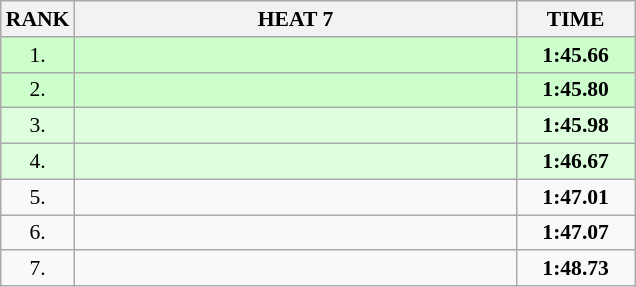<table class="wikitable" style="border-collapse: collapse; font-size: 90%;">
<tr>
<th>RANK</th>
<th style="width: 20em">HEAT 7</th>
<th style="width: 5em">TIME</th>
</tr>
<tr style="background:#ccffcc;">
<td align="center">1.</td>
<td></td>
<td align="center"><strong>1:45.66</strong></td>
</tr>
<tr style="background:#ccffcc;">
<td align="center">2.</td>
<td></td>
<td align="center"><strong>1:45.80</strong></td>
</tr>
<tr style="background:#ddffdd;">
<td align="center">3.</td>
<td></td>
<td align="center"><strong>1:45.98</strong></td>
</tr>
<tr style="background:#ddffdd;">
<td align="center">4.</td>
<td></td>
<td align="center"><strong>1:46.67</strong></td>
</tr>
<tr>
<td align="center">5.</td>
<td></td>
<td align="center"><strong>1:47.01</strong></td>
</tr>
<tr>
<td align="center">6.</td>
<td></td>
<td align="center"><strong>1:47.07</strong></td>
</tr>
<tr>
<td align="center">7.</td>
<td></td>
<td align="center"><strong>1:48.73</strong></td>
</tr>
</table>
